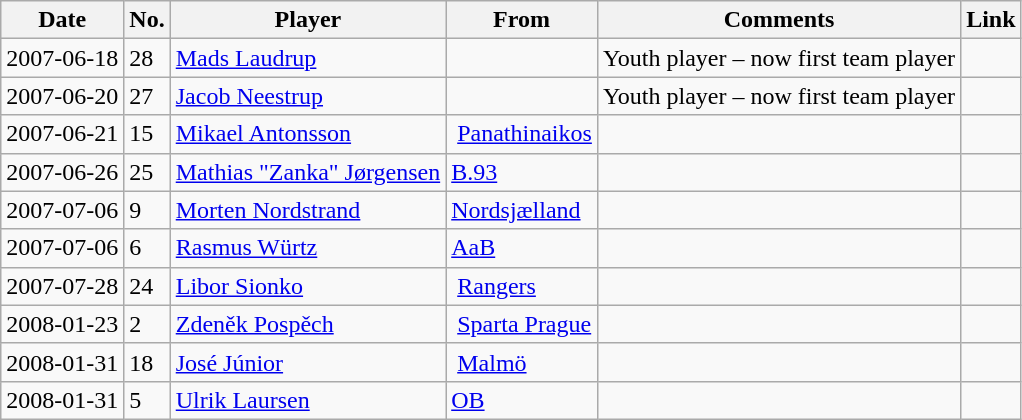<table class="wikitable" style="text-align: left;">
<tr>
<th>Date</th>
<th>No.</th>
<th>Player</th>
<th>From</th>
<th>Comments</th>
<th>Link</th>
</tr>
<tr>
<td>2007-06-18</td>
<td>28</td>
<td><a href='#'>Mads Laudrup</a></td>
<td></td>
<td>Youth player – now first team player</td>
<td></td>
</tr>
<tr>
<td>2007-06-20</td>
<td>27</td>
<td><a href='#'>Jacob Neestrup</a></td>
<td></td>
<td>Youth player – now first team player</td>
<td></td>
</tr>
<tr>
<td>2007-06-21</td>
<td>15</td>
<td><a href='#'>Mikael Antonsson</a></td>
<td> <a href='#'>Panathinaikos</a></td>
<td></td>
<td></td>
</tr>
<tr>
<td>2007-06-26</td>
<td>25</td>
<td><a href='#'>Mathias "Zanka" Jørgensen</a></td>
<td><a href='#'>B.93</a></td>
<td></td>
<td></td>
</tr>
<tr>
<td>2007-07-06</td>
<td>9</td>
<td><a href='#'>Morten Nordstrand</a></td>
<td><a href='#'>Nordsjælland</a></td>
<td></td>
<td></td>
</tr>
<tr>
<td>2007-07-06</td>
<td>6</td>
<td><a href='#'>Rasmus Würtz</a></td>
<td><a href='#'>AaB</a></td>
<td></td>
<td></td>
</tr>
<tr>
<td>2007-07-28</td>
<td>24</td>
<td><a href='#'>Libor Sionko</a></td>
<td> <a href='#'>Rangers</a></td>
<td></td>
<td></td>
</tr>
<tr>
<td>2008-01-23</td>
<td>2</td>
<td><a href='#'>Zdeněk Pospěch</a></td>
<td> <a href='#'>Sparta Prague</a></td>
<td></td>
<td></td>
</tr>
<tr>
<td>2008-01-31</td>
<td>18</td>
<td><a href='#'>José Júnior</a></td>
<td> <a href='#'>Malmö</a></td>
<td></td>
<td></td>
</tr>
<tr>
<td>2008-01-31</td>
<td>5</td>
<td><a href='#'>Ulrik Laursen</a></td>
<td><a href='#'>OB</a></td>
<td></td>
<td></td>
</tr>
</table>
